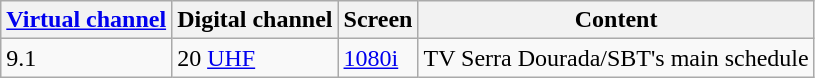<table class = "wikitable">
<tr>
<th><a href='#'>Virtual channel</a></th>
<th>Digital channel</th>
<th>Screen</th>
<th>Content</th>
</tr>
<tr>
<td>9.1</td>
<td>20 <a href='#'>UHF</a></td>
<td><a href='#'>1080i</a></td>
<td>TV Serra Dourada/SBT's main schedule</td>
</tr>
</table>
